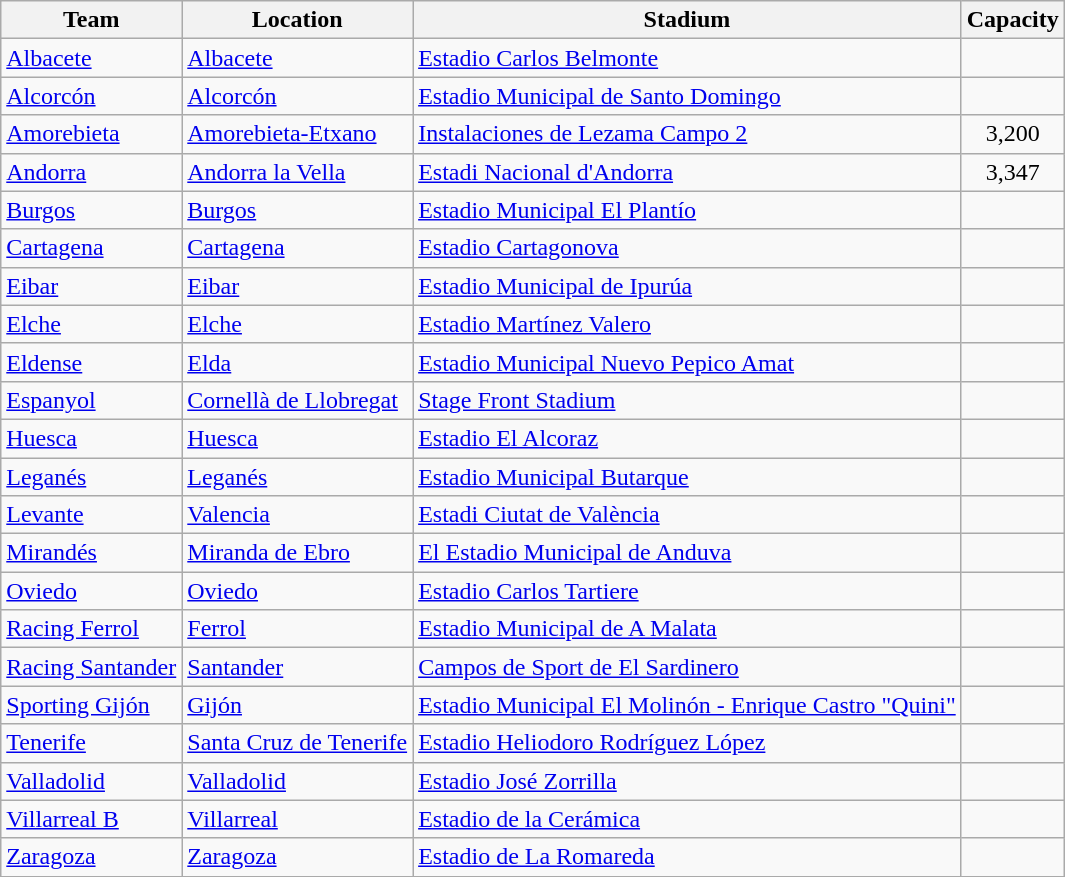<table class="wikitable sortable" style="text-align: left;">
<tr>
<th>Team</th>
<th>Location</th>
<th>Stadium</th>
<th>Capacity</th>
</tr>
<tr>
<td><a href='#'>Albacete</a></td>
<td><a href='#'>Albacete</a></td>
<td><a href='#'>Estadio Carlos Belmonte</a></td>
<td align="center"></td>
</tr>
<tr>
<td><a href='#'>Alcorcón</a></td>
<td><a href='#'>Alcorcón</a></td>
<td><a href='#'>Estadio Municipal de Santo Domingo</a></td>
<td align="center"></td>
</tr>
<tr>
<td><a href='#'>Amorebieta</a></td>
<td><a href='#'>Amorebieta-Etxano</a></td>
<td><a href='#'>Instalaciones de Lezama Campo 2</a> </td>
<td align="center">3,200</td>
</tr>
<tr>
<td><a href='#'>Andorra</a></td>
<td> <a href='#'>Andorra la Vella</a></td>
<td><a href='#'>Estadi Nacional d'Andorra</a></td>
<td align="center">3,347</td>
</tr>
<tr>
<td><a href='#'>Burgos</a></td>
<td><a href='#'>Burgos</a></td>
<td><a href='#'>Estadio Municipal El Plantío</a></td>
<td align="center"></td>
</tr>
<tr>
<td><a href='#'>Cartagena</a></td>
<td><a href='#'>Cartagena</a></td>
<td><a href='#'>Estadio Cartagonova</a></td>
<td align="center"></td>
</tr>
<tr>
<td><a href='#'>Eibar</a></td>
<td><a href='#'>Eibar</a></td>
<td><a href='#'>Estadio Municipal de Ipurúa</a></td>
<td align="center"></td>
</tr>
<tr>
<td><a href='#'>Elche</a></td>
<td><a href='#'>Elche</a></td>
<td><a href='#'>Estadio Martínez Valero</a></td>
<td align="center"></td>
</tr>
<tr>
<td><a href='#'>Eldense</a></td>
<td><a href='#'>Elda</a></td>
<td><a href='#'>Estadio Municipal Nuevo Pepico Amat</a></td>
<td align=center></td>
</tr>
<tr>
<td><a href='#'>Espanyol</a></td>
<td><a href='#'>Cornellà de Llobregat</a></td>
<td><a href='#'>Stage Front Stadium</a></td>
<td align="center"></td>
</tr>
<tr>
<td><a href='#'>Huesca</a></td>
<td><a href='#'>Huesca</a></td>
<td><a href='#'>Estadio El Alcoraz</a></td>
<td align="center"></td>
</tr>
<tr>
<td><a href='#'>Leganés</a></td>
<td><a href='#'>Leganés</a></td>
<td><a href='#'>Estadio Municipal Butarque</a></td>
<td align="center"></td>
</tr>
<tr>
<td><a href='#'>Levante</a></td>
<td><a href='#'>Valencia</a></td>
<td><a href='#'>Estadi Ciutat de València</a></td>
<td align="center"></td>
</tr>
<tr>
<td><a href='#'>Mirandés</a></td>
<td><a href='#'>Miranda de Ebro</a></td>
<td><a href='#'>El Estadio Municipal de Anduva</a></td>
<td align="center"></td>
</tr>
<tr>
<td><a href='#'>Oviedo</a></td>
<td><a href='#'>Oviedo</a></td>
<td><a href='#'>Estadio Carlos Tartiere</a></td>
<td align="center"></td>
</tr>
<tr>
<td><a href='#'>Racing Ferrol</a></td>
<td><a href='#'>Ferrol</a></td>
<td><a href='#'>Estadio Municipal de A Malata</a></td>
<td align=center></td>
</tr>
<tr>
<td><a href='#'>Racing Santander</a></td>
<td><a href='#'>Santander</a></td>
<td><a href='#'>Campos de Sport de El Sardinero</a></td>
<td align="center"></td>
</tr>
<tr>
<td><a href='#'>Sporting Gijón</a></td>
<td><a href='#'>Gijón</a></td>
<td><a href='#'>Estadio Municipal El Molinón - Enrique Castro "Quini"</a></td>
<td align="center"></td>
</tr>
<tr>
<td><a href='#'>Tenerife</a></td>
<td><a href='#'>Santa Cruz de Tenerife</a></td>
<td><a href='#'>Estadio Heliodoro Rodríguez López</a></td>
<td align="center"></td>
</tr>
<tr>
<td><a href='#'>Valladolid</a></td>
<td><a href='#'>Valladolid</a></td>
<td><a href='#'>Estadio José Zorrilla</a></td>
<td align= "center"></td>
</tr>
<tr>
<td><a href='#'>Villarreal B</a></td>
<td><a href='#'>Villarreal</a></td>
<td><a href='#'>Estadio de la Cerámica</a></td>
<td align=center> </td>
</tr>
<tr>
<td><a href='#'>Zaragoza</a></td>
<td><a href='#'>Zaragoza</a></td>
<td><a href='#'>Estadio de La Romareda</a></td>
<td align="center"></td>
</tr>
<tr>
</tr>
</table>
